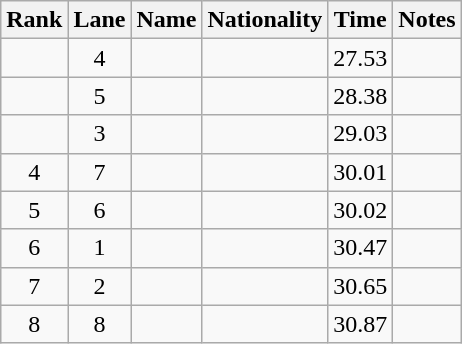<table class="wikitable sortable" style="text-align:center">
<tr>
<th>Rank</th>
<th>Lane</th>
<th>Name</th>
<th>Nationality</th>
<th>Time</th>
<th>Notes</th>
</tr>
<tr>
<td></td>
<td>4</td>
<td align=left></td>
<td align=left></td>
<td>27.53</td>
<td></td>
</tr>
<tr>
<td></td>
<td>5</td>
<td align=left></td>
<td align=left></td>
<td>28.38</td>
<td></td>
</tr>
<tr>
<td></td>
<td>3</td>
<td align=left></td>
<td align=left></td>
<td>29.03</td>
<td></td>
</tr>
<tr>
<td>4</td>
<td>7</td>
<td align=left></td>
<td align=left></td>
<td>30.01</td>
<td></td>
</tr>
<tr>
<td>5</td>
<td>6</td>
<td align=left></td>
<td align=left></td>
<td>30.02</td>
<td></td>
</tr>
<tr>
<td>6</td>
<td>1</td>
<td align=left></td>
<td align=left></td>
<td>30.47</td>
<td></td>
</tr>
<tr>
<td>7</td>
<td>2</td>
<td align=left></td>
<td align=left></td>
<td>30.65</td>
<td></td>
</tr>
<tr>
<td>8</td>
<td>8</td>
<td align=left></td>
<td align=left></td>
<td>30.87</td>
<td></td>
</tr>
</table>
